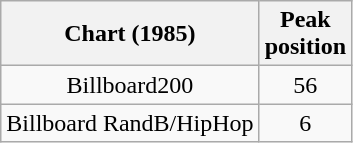<table class="wikitable plainrowheaders" style="text-align:center">
<tr>
<th scope="col">Chart (1985)</th>
<th scope="col">Peak<br> position</th>
</tr>
<tr>
<td album chart>Billboard200</td>
<td>56</td>
</tr>
<tr>
<td album chart>Billboard RandB/HipHop</td>
<td>6</td>
</tr>
</table>
